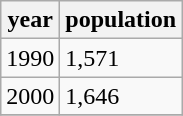<table class="wikitable floatright">
<tr>
<th>year</th>
<th>population</th>
</tr>
<tr>
<td>1990</td>
<td>1,571</td>
</tr>
<tr>
<td>2000</td>
<td>1,646</td>
</tr>
<tr>
</tr>
</table>
